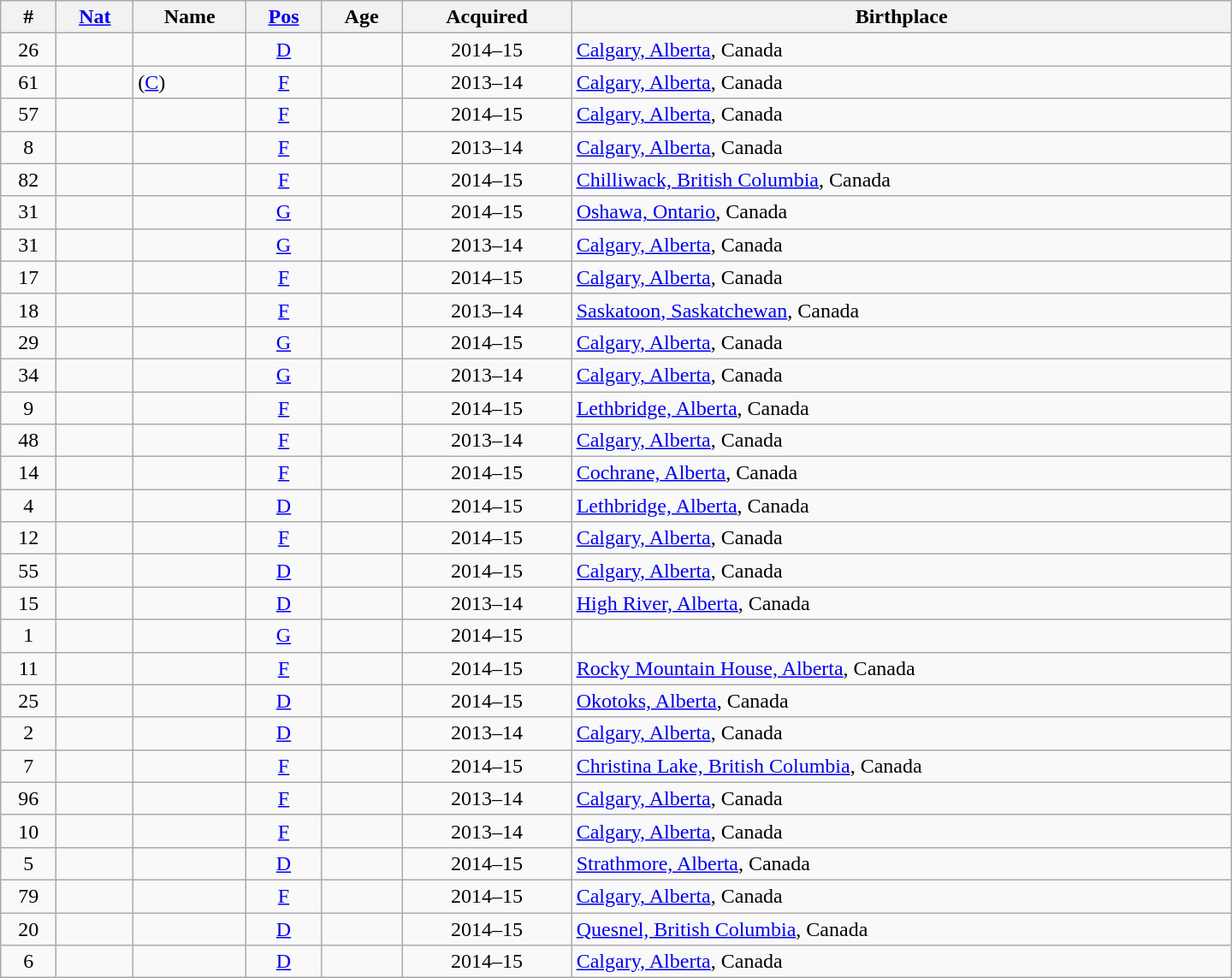<table class="wikitable sortable" style="width:60em; text-align: center">
<tr>
<th>#</th>
<th><a href='#'>Nat</a></th>
<th>Name</th>
<th><a href='#'>Pos</a></th>
<th>Age</th>
<th>Acquired</th>
<th>Birthplace</th>
</tr>
<tr>
<td>26</td>
<td></td>
<td align="left"></td>
<td><a href='#'>D</a></td>
<td></td>
<td>2014–15</td>
<td align="left"><a href='#'>Calgary, Alberta</a>, Canada</td>
</tr>
<tr>
<td>61</td>
<td></td>
<td align="left"> (<a href='#'>C</a>)</td>
<td><a href='#'>F</a></td>
<td></td>
<td>2013–14</td>
<td align="left"><a href='#'>Calgary, Alberta</a>, Canada</td>
</tr>
<tr>
<td>57</td>
<td></td>
<td align="left"></td>
<td><a href='#'>F</a></td>
<td></td>
<td>2014–15</td>
<td align="left"><a href='#'>Calgary, Alberta</a>, Canada</td>
</tr>
<tr>
<td>8</td>
<td></td>
<td align="left"></td>
<td><a href='#'>F</a></td>
<td></td>
<td>2013–14</td>
<td align="left"><a href='#'>Calgary, Alberta</a>, Canada</td>
</tr>
<tr>
<td>82</td>
<td></td>
<td align="left"></td>
<td><a href='#'>F</a></td>
<td></td>
<td>2014–15</td>
<td align="left"><a href='#'>Chilliwack, British Columbia</a>, Canada</td>
</tr>
<tr>
<td>31</td>
<td></td>
<td align="left"></td>
<td><a href='#'>G</a></td>
<td></td>
<td>2014–15</td>
<td align="left"><a href='#'>Oshawa, Ontario</a>, Canada</td>
</tr>
<tr>
<td>31</td>
<td></td>
<td align="left"></td>
<td><a href='#'>G</a></td>
<td></td>
<td>2013–14</td>
<td align="left"><a href='#'>Calgary, Alberta</a>, Canada</td>
</tr>
<tr>
<td>17</td>
<td></td>
<td align="left"></td>
<td><a href='#'>F</a></td>
<td></td>
<td>2014–15</td>
<td align="left"><a href='#'>Calgary, Alberta</a>, Canada</td>
</tr>
<tr>
<td>18</td>
<td></td>
<td align="left"></td>
<td><a href='#'>F</a></td>
<td></td>
<td>2013–14</td>
<td align="left"><a href='#'>Saskatoon, Saskatchewan</a>, Canada</td>
</tr>
<tr>
<td>29</td>
<td></td>
<td align="left"></td>
<td><a href='#'>G</a></td>
<td></td>
<td>2014–15</td>
<td align="left"><a href='#'>Calgary, Alberta</a>, Canada</td>
</tr>
<tr>
<td>34</td>
<td></td>
<td align="left"></td>
<td><a href='#'>G</a></td>
<td></td>
<td>2013–14</td>
<td align="left"><a href='#'>Calgary, Alberta</a>, Canada</td>
</tr>
<tr>
<td>9</td>
<td></td>
<td align="left"></td>
<td><a href='#'>F</a></td>
<td></td>
<td>2014–15</td>
<td align="left"><a href='#'>Lethbridge, Alberta</a>, Canada</td>
</tr>
<tr>
<td>48</td>
<td></td>
<td align="left"></td>
<td><a href='#'>F</a></td>
<td></td>
<td>2013–14</td>
<td align="left"><a href='#'>Calgary, Alberta</a>, Canada</td>
</tr>
<tr>
<td>14</td>
<td></td>
<td align="left"></td>
<td><a href='#'>F</a></td>
<td></td>
<td>2014–15</td>
<td align="left"><a href='#'>Cochrane, Alberta</a>, Canada</td>
</tr>
<tr>
<td>4</td>
<td></td>
<td align="left"></td>
<td><a href='#'>D</a></td>
<td></td>
<td>2014–15</td>
<td align="left"><a href='#'>Lethbridge, Alberta</a>, Canada</td>
</tr>
<tr>
<td>12</td>
<td></td>
<td align="left"></td>
<td><a href='#'>F</a></td>
<td></td>
<td>2014–15</td>
<td align="left"><a href='#'>Calgary, Alberta</a>, Canada</td>
</tr>
<tr>
<td>55</td>
<td></td>
<td align="left"></td>
<td><a href='#'>D</a></td>
<td></td>
<td>2014–15</td>
<td align="left"><a href='#'>Calgary, Alberta</a>, Canada</td>
</tr>
<tr>
<td>15</td>
<td></td>
<td align="left"></td>
<td><a href='#'>D</a></td>
<td></td>
<td>2013–14</td>
<td align="left"><a href='#'>High River, Alberta</a>, Canada</td>
</tr>
<tr>
<td>1</td>
<td></td>
<td align="left"></td>
<td><a href='#'>G</a></td>
<td></td>
<td>2014–15</td>
<td></td>
</tr>
<tr>
<td>11</td>
<td></td>
<td align="left"></td>
<td><a href='#'>F</a></td>
<td></td>
<td>2014–15</td>
<td align="left"><a href='#'>Rocky Mountain House, Alberta</a>, Canada</td>
</tr>
<tr>
<td>25</td>
<td></td>
<td align="left"></td>
<td><a href='#'>D</a></td>
<td></td>
<td>2014–15</td>
<td align="left"><a href='#'>Okotoks, Alberta</a>, Canada</td>
</tr>
<tr>
<td>2</td>
<td></td>
<td align="left"></td>
<td><a href='#'>D</a></td>
<td></td>
<td>2013–14</td>
<td align="left"><a href='#'>Calgary, Alberta</a>, Canada</td>
</tr>
<tr>
<td>7</td>
<td></td>
<td align="left"></td>
<td><a href='#'>F</a></td>
<td></td>
<td>2014–15</td>
<td align="left"><a href='#'>Christina Lake, British Columbia</a>, Canada</td>
</tr>
<tr>
<td>96</td>
<td></td>
<td align="left"></td>
<td><a href='#'>F</a></td>
<td></td>
<td>2013–14</td>
<td align="left"><a href='#'>Calgary, Alberta</a>, Canada</td>
</tr>
<tr>
<td>10</td>
<td></td>
<td align="left"></td>
<td><a href='#'>F</a></td>
<td></td>
<td>2013–14</td>
<td align="left"><a href='#'>Calgary, Alberta</a>, Canada</td>
</tr>
<tr>
<td>5</td>
<td></td>
<td align="left"></td>
<td><a href='#'>D</a></td>
<td></td>
<td>2014–15</td>
<td align="left"><a href='#'>Strathmore, Alberta</a>, Canada</td>
</tr>
<tr>
<td>79</td>
<td></td>
<td align="left"></td>
<td><a href='#'>F</a></td>
<td></td>
<td>2014–15</td>
<td align="left"><a href='#'>Calgary, Alberta</a>, Canada</td>
</tr>
<tr>
<td>20</td>
<td></td>
<td align="left"></td>
<td><a href='#'>D</a></td>
<td></td>
<td>2014–15</td>
<td align="left"><a href='#'>Quesnel, British Columbia</a>, Canada</td>
</tr>
<tr>
<td>6</td>
<td></td>
<td align="left"></td>
<td><a href='#'>D</a></td>
<td></td>
<td>2014–15</td>
<td align="left"><a href='#'>Calgary, Alberta</a>, Canada</td>
</tr>
</table>
